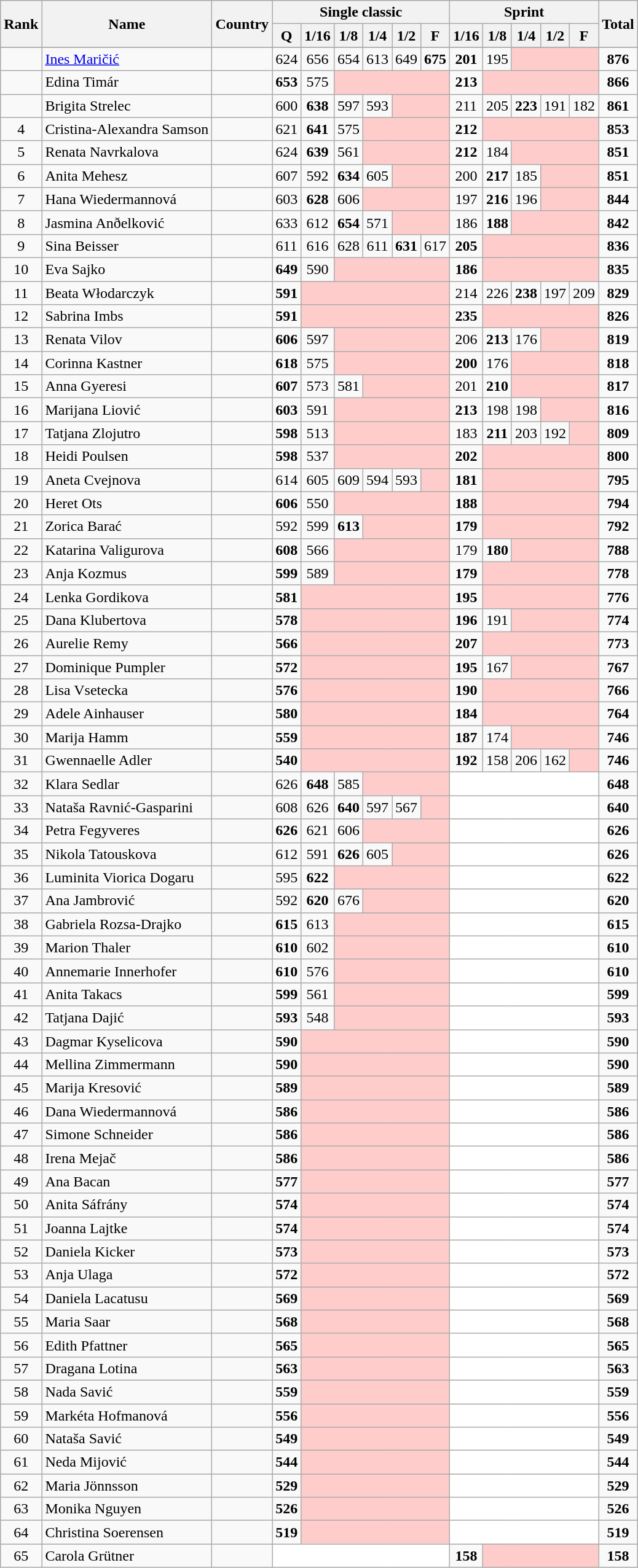<table class="wikitable sortable" style="text-align:center">
<tr>
<th rowspan=2>Rank</th>
<th rowspan=2>Name</th>
<th rowspan=2>Country</th>
<th colspan=6>Single classic</th>
<th colspan=5>Sprint</th>
<th rowspan=2>Total</th>
</tr>
<tr>
<th><span><abbr>Q</abbr></span></th>
<th>1/16</th>
<th>1/8</th>
<th>1/4</th>
<th>1/2</th>
<th><span><abbr>F</abbr></span></th>
<th>1/16</th>
<th>1/8</th>
<th>1/4</th>
<th>1/2</th>
<th><span><abbr>F</abbr></span></th>
</tr>
<tr>
</tr>
<tr>
<td></td>
<td align="left"><a href='#'>Ines Maričić</a></td>
<td align="left"></td>
<td>624</td>
<td>656</td>
<td>654</td>
<td>613</td>
<td>649</td>
<td><strong>675</strong></td>
<td><strong>201</strong></td>
<td>195</td>
<td bgcolor=ffcccc colspan=3> </td>
<td><strong>876</strong></td>
</tr>
<tr>
<td></td>
<td align="left">Edina Timár</td>
<td align="left"></td>
<td><strong>653</strong></td>
<td>575</td>
<td bgcolor=ffcccc colspan=4> </td>
<td><strong>213</strong></td>
<td bgcolor=ffcccc colspan=4> </td>
<td><strong>866</strong></td>
</tr>
<tr>
<td></td>
<td align="left">Brigita Strelec</td>
<td align="left"></td>
<td>600</td>
<td><strong>638</strong></td>
<td>597</td>
<td>593</td>
<td bgcolor=ffcccc colspan=2> </td>
<td>211</td>
<td>205</td>
<td><strong>223</strong></td>
<td>191</td>
<td>182</td>
<td><strong>861</strong></td>
</tr>
<tr>
<td>4</td>
<td align="left">Cristina-Alexandra Samson</td>
<td align="left"></td>
<td>621</td>
<td><strong>641</strong></td>
<td>575</td>
<td bgcolor=ffcccc colspan=3> </td>
<td><strong>212</strong></td>
<td bgcolor=ffcccc colspan=4> </td>
<td><strong>853</strong></td>
</tr>
<tr>
<td>5</td>
<td align="left">Renata Navrkalova</td>
<td align="left"></td>
<td>624</td>
<td><strong>639</strong></td>
<td>561</td>
<td bgcolor=ffcccc colspan=3> </td>
<td><strong>212</strong></td>
<td>184</td>
<td bgcolor=ffcccc colspan=3> </td>
<td><strong>851</strong></td>
</tr>
<tr>
<td>6</td>
<td align="left">Anita Mehesz</td>
<td align="left"></td>
<td>607</td>
<td>592</td>
<td><strong>634</strong></td>
<td>605</td>
<td bgcolor=ffcccc colspan=2> </td>
<td>200</td>
<td><strong>217</strong></td>
<td>185</td>
<td bgcolor=ffcccc colspan=2> </td>
<td><strong>851</strong></td>
</tr>
<tr>
<td>7</td>
<td align="left">Hana Wiedermannová</td>
<td align="left"></td>
<td>603</td>
<td><strong>628</strong></td>
<td>606</td>
<td bgcolor=ffcccc colspan=3> </td>
<td>197</td>
<td><strong>216</strong></td>
<td>196</td>
<td bgcolor=ffcccc colspan=2> </td>
<td><strong>844</strong></td>
</tr>
<tr>
<td>8</td>
<td align="left">Jasmina Anðelković</td>
<td align="left"></td>
<td>633</td>
<td>612</td>
<td><strong>654</strong></td>
<td>571</td>
<td bgcolor=ffcccc colspan=2> </td>
<td>186</td>
<td><strong>188</strong></td>
<td bgcolor=ffcccc colspan=3> </td>
<td><strong>842</strong></td>
</tr>
<tr>
<td>9</td>
<td align="left">Sina Beisser</td>
<td align="left"></td>
<td>611</td>
<td>616</td>
<td>628</td>
<td>611</td>
<td><strong>631</strong></td>
<td>617</td>
<td><strong>205</strong></td>
<td bgcolor=ffcccc colspan=4> </td>
<td><strong>836</strong></td>
</tr>
<tr>
<td>10</td>
<td align="left">Eva Sajko</td>
<td align="left"></td>
<td><strong>649</strong></td>
<td>590</td>
<td bgcolor=ffcccc colspan=4> </td>
<td><strong>186</strong></td>
<td bgcolor=ffcccc colspan=4> </td>
<td><strong>835</strong></td>
</tr>
<tr>
<td>11</td>
<td align="left">Beata Włodarczyk</td>
<td align="left"></td>
<td><strong>591</strong></td>
<td bgcolor=ffcccc colspan=5> </td>
<td>214</td>
<td>226</td>
<td><strong>238</strong></td>
<td>197</td>
<td>209</td>
<td><strong>829</strong></td>
</tr>
<tr>
<td>12</td>
<td align="left">Sabrina Imbs</td>
<td align="left"></td>
<td><strong>591</strong></td>
<td bgcolor=ffcccc colspan=5> </td>
<td><strong>235</strong></td>
<td bgcolor=ffcccc colspan=4> </td>
<td><strong>826</strong></td>
</tr>
<tr>
<td>13</td>
<td align="left">Renata Vilov</td>
<td align="left"></td>
<td><strong>606</strong></td>
<td>597</td>
<td bgcolor=ffcccc colspan=4> </td>
<td>206</td>
<td><strong>213</strong></td>
<td>176</td>
<td bgcolor=ffcccc colspan=2> </td>
<td><strong>819</strong></td>
</tr>
<tr>
<td>14</td>
<td align="left">Corinna Kastner</td>
<td align="left"></td>
<td><strong>618</strong></td>
<td>575</td>
<td bgcolor=ffcccc colspan=4> </td>
<td><strong>200</strong></td>
<td>176</td>
<td bgcolor=ffcccc colspan=3> </td>
<td><strong>818</strong></td>
</tr>
<tr>
<td>15</td>
<td align="left">Anna Gyeresi</td>
<td align="left"></td>
<td><strong>607</strong></td>
<td>573</td>
<td>581</td>
<td bgcolor=ffcccc colspan=3> </td>
<td>201</td>
<td><strong>210</strong></td>
<td bgcolor=ffcccc colspan=3> </td>
<td><strong>817</strong></td>
</tr>
<tr>
<td>16</td>
<td align="left">Marijana Liović</td>
<td align="left"></td>
<td><strong>603</strong></td>
<td>591</td>
<td bgcolor=ffcccc colspan=4> </td>
<td><strong>213</strong></td>
<td>198</td>
<td>198</td>
<td bgcolor=ffcccc colspan=2> </td>
<td><strong>816</strong></td>
</tr>
<tr>
<td>17</td>
<td align="left">Tatjana Zlojutro</td>
<td align="left"></td>
<td><strong>598</strong></td>
<td>513</td>
<td bgcolor=ffcccc colspan=4> </td>
<td>183</td>
<td><strong>211</strong></td>
<td>203</td>
<td>192</td>
<td bgcolor=ffcccc> </td>
<td><strong>809</strong></td>
</tr>
<tr>
<td>18</td>
<td align="left">Heidi Poulsen</td>
<td align="left"></td>
<td><strong>598</strong></td>
<td>537</td>
<td bgcolor=ffcccc colspan=4> </td>
<td><strong>202</strong></td>
<td bgcolor=ffcccc colspan=4> </td>
<td><strong>800</strong></td>
</tr>
<tr>
<td>19</td>
<td align="left">Aneta Cvejnova</td>
<td align="left"></td>
<td>614</td>
<td>605</td>
<td>609</td>
<td>594</td>
<td>593</td>
<td bgcolor=ffcccc> </td>
<td><strong>181</strong></td>
<td bgcolor=ffcccc colspan=4> </td>
<td><strong>795</strong></td>
</tr>
<tr>
<td>20</td>
<td align="left">Heret Ots</td>
<td align="left"></td>
<td><strong>606</strong></td>
<td>550</td>
<td bgcolor=ffcccc colspan=4> </td>
<td><strong>188</strong></td>
<td bgcolor=ffcccc colspan=4> </td>
<td><strong>794</strong></td>
</tr>
<tr>
<td>21</td>
<td align="left">Zorica Barać</td>
<td align="left"></td>
<td>592</td>
<td>599</td>
<td><strong>613</strong></td>
<td bgcolor=ffcccc colspan=3> </td>
<td><strong>179</strong></td>
<td bgcolor=ffcccc colspan=4> </td>
<td><strong>792</strong></td>
</tr>
<tr>
<td>22</td>
<td align="left">Katarina Valigurova</td>
<td align="left"></td>
<td><strong>608</strong></td>
<td>566</td>
<td bgcolor=ffcccc colspan=4> </td>
<td>179</td>
<td><strong>180</strong></td>
<td bgcolor=ffcccc colspan=3> </td>
<td><strong>788</strong></td>
</tr>
<tr>
<td>23</td>
<td align="left">Anja Kozmus</td>
<td align="left"></td>
<td><strong>599</strong></td>
<td>589</td>
<td bgcolor=ffcccc colspan=4> </td>
<td><strong>179</strong></td>
<td bgcolor=ffcccc colspan=4> </td>
<td><strong>778</strong></td>
</tr>
<tr>
<td>24</td>
<td align="left">Lenka Gordikova</td>
<td align="left"></td>
<td><strong>581</strong></td>
<td bgcolor=ffcccc colspan=5> </td>
<td><strong>195</strong></td>
<td bgcolor=ffcccc colspan=4> </td>
<td><strong>776</strong></td>
</tr>
<tr>
<td>25</td>
<td align="left">Dana Klubertova</td>
<td align="left"></td>
<td><strong>578</strong></td>
<td bgcolor=ffcccc colspan=5> </td>
<td><strong>196</strong></td>
<td>191</td>
<td bgcolor=ffcccc colspan=3> </td>
<td><strong>774</strong></td>
</tr>
<tr>
<td>26</td>
<td align="left">Aurelie Remy</td>
<td align="left"></td>
<td><strong>566</strong></td>
<td bgcolor=ffcccc colspan=5> </td>
<td><strong>207</strong></td>
<td bgcolor=ffcccc colspan=4> </td>
<td><strong>773</strong></td>
</tr>
<tr>
<td>27</td>
<td align="left">Dominique Pumpler</td>
<td align="left"></td>
<td><strong>572</strong></td>
<td bgcolor=ffcccc colspan=5> </td>
<td><strong>195</strong></td>
<td>167</td>
<td bgcolor=ffcccc colspan=3> </td>
<td><strong>767</strong></td>
</tr>
<tr>
<td>28</td>
<td align="left">Lisa Vsetecka</td>
<td align="left"></td>
<td><strong>576</strong></td>
<td bgcolor=ffcccc colspan=5> </td>
<td><strong>190</strong></td>
<td bgcolor=ffcccc colspan=4> </td>
<td><strong>766</strong></td>
</tr>
<tr>
<td>29</td>
<td align="left">Adele Ainhauser</td>
<td align="left"></td>
<td><strong>580</strong></td>
<td bgcolor=ffcccc colspan=5> </td>
<td><strong>184</strong></td>
<td bgcolor=ffcccc colspan=4> </td>
<td><strong>764</strong></td>
</tr>
<tr>
<td>30</td>
<td align="left">Marija Hamm</td>
<td align="left"></td>
<td><strong>559</strong></td>
<td bgcolor=ffcccc colspan=5> </td>
<td><strong>187</strong></td>
<td>174</td>
<td bgcolor=ffcccc colspan=3> </td>
<td><strong>746</strong></td>
</tr>
<tr>
<td>31</td>
<td align="left">Gwennaelle Adler</td>
<td align="left"></td>
<td><strong>540</strong></td>
<td bgcolor=ffcccc colspan=5> </td>
<td><strong>192</strong></td>
<td>158</td>
<td>206</td>
<td>162</td>
<td bgcolor=ffcccc> </td>
<td><strong>746</strong></td>
</tr>
<tr>
<td>32</td>
<td align="left">Klara Sedlar</td>
<td align="left"></td>
<td>626</td>
<td><strong>648</strong></td>
<td>585</td>
<td bgcolor=ffcccc colspan=3> </td>
<td bgcolor=ffffff colspan=5> </td>
<td><strong>648</strong></td>
</tr>
<tr>
<td>33</td>
<td align="left">Nataša Ravnić-Gasparini</td>
<td align="left"></td>
<td>608</td>
<td>626</td>
<td><strong>640</strong></td>
<td>597</td>
<td>567</td>
<td bgcolor=ffcccc> </td>
<td bgcolor=ffffff colspan=5> </td>
<td><strong>640</strong></td>
</tr>
<tr>
<td>34</td>
<td align="left">Petra Fegyveres</td>
<td align="left"></td>
<td><strong>626</strong></td>
<td>621</td>
<td>606</td>
<td bgcolor=ffcccc colspan=3> </td>
<td bgcolor=ffffff colspan=5> </td>
<td><strong>626</strong></td>
</tr>
<tr>
<td>35</td>
<td align="left">Nikola Tatouskova</td>
<td align="left"></td>
<td>612</td>
<td>591</td>
<td><strong>626</strong></td>
<td>605</td>
<td bgcolor=ffcccc colspan=2> </td>
<td bgcolor=ffffff colspan=5> </td>
<td><strong>626</strong></td>
</tr>
<tr>
<td>36</td>
<td align="left">Luminita Viorica Dogaru</td>
<td align="left"></td>
<td>595</td>
<td><strong>622</strong></td>
<td bgcolor=ffcccc colspan=4> </td>
<td bgcolor=ffffff colspan=5> </td>
<td><strong>622</strong></td>
</tr>
<tr>
<td>37</td>
<td align="left">Ana Jambrović</td>
<td align="left"></td>
<td>592</td>
<td><strong>620</strong></td>
<td>676</td>
<td bgcolor=ffcccc colspan=3> </td>
<td bgcolor=ffffff colspan=5> </td>
<td><strong>620</strong></td>
</tr>
<tr>
<td>38</td>
<td align="left">Gabriela Rozsa-Drajko</td>
<td align="left"></td>
<td><strong>615</strong></td>
<td>613</td>
<td bgcolor=ffcccc colspan=4> </td>
<td bgcolor=ffffff colspan=5> </td>
<td><strong>615</strong></td>
</tr>
<tr>
<td>39</td>
<td align="left">Marion Thaler</td>
<td align="left"></td>
<td><strong>610</strong></td>
<td>602</td>
<td bgcolor=ffcccc colspan=4> </td>
<td bgcolor=ffffff colspan=5> </td>
<td><strong>610</strong></td>
</tr>
<tr>
<td>40</td>
<td align="left">Annemarie Innerhofer</td>
<td align="left"></td>
<td><strong>610</strong></td>
<td>576</td>
<td bgcolor=ffcccc colspan=4> </td>
<td bgcolor=ffffff colspan=5> </td>
<td><strong>610</strong></td>
</tr>
<tr>
<td>41</td>
<td align="left">Anita Takacs</td>
<td align="left"></td>
<td><strong>599</strong></td>
<td>561</td>
<td bgcolor=ffcccc colspan=4> </td>
<td bgcolor=ffffff colspan=5> </td>
<td><strong>599</strong></td>
</tr>
<tr>
<td>42</td>
<td align="left">Tatjana Dajić</td>
<td align="left"></td>
<td><strong>593</strong></td>
<td>548</td>
<td bgcolor=ffcccc colspan=4> </td>
<td bgcolor=ffffff colspan=5> </td>
<td><strong>593</strong></td>
</tr>
<tr>
<td>43</td>
<td align="left">Dagmar Kyselicova</td>
<td align="left"></td>
<td><strong>590</strong></td>
<td bgcolor=ffcccc colspan=5> </td>
<td bgcolor=ffffff colspan=5> </td>
<td><strong>590</strong></td>
</tr>
<tr>
<td>44</td>
<td align="left">Mellina Zimmermann</td>
<td align="left"></td>
<td><strong>590</strong></td>
<td bgcolor=ffcccc colspan=5> </td>
<td bgcolor=ffffff colspan=5> </td>
<td><strong>590</strong></td>
</tr>
<tr>
<td>45</td>
<td align="left">Marija Kresović</td>
<td align="left"></td>
<td><strong>589</strong></td>
<td bgcolor=ffcccc colspan=5> </td>
<td bgcolor=ffffff colspan=5> </td>
<td><strong>589</strong></td>
</tr>
<tr>
<td>46</td>
<td align="left">Dana Wiedermannová</td>
<td align="left"></td>
<td><strong>586</strong></td>
<td bgcolor=ffcccc colspan=5> </td>
<td bgcolor=ffffff colspan=5> </td>
<td><strong>586</strong></td>
</tr>
<tr>
<td>47</td>
<td align="left">Simone Schneider</td>
<td align="left"></td>
<td><strong>586</strong></td>
<td bgcolor=ffcccc colspan=5> </td>
<td bgcolor=ffffff colspan=5> </td>
<td><strong>586</strong></td>
</tr>
<tr>
<td>48</td>
<td align="left">Irena Mejač</td>
<td align="left"></td>
<td><strong>586</strong></td>
<td bgcolor=ffcccc colspan=5> </td>
<td bgcolor=ffffff colspan=5> </td>
<td><strong>586</strong></td>
</tr>
<tr>
<td>49</td>
<td align="left">Ana Bacan</td>
<td align="left"></td>
<td><strong>577</strong></td>
<td bgcolor=ffcccc colspan=5> </td>
<td bgcolor=ffffff colspan=5> </td>
<td><strong>577</strong></td>
</tr>
<tr>
<td>50</td>
<td align="left">Anita Sáfrány</td>
<td align="left"></td>
<td><strong>574</strong></td>
<td bgcolor=ffcccc colspan=5> </td>
<td bgcolor=ffffff colspan=5> </td>
<td><strong>574</strong></td>
</tr>
<tr>
<td>51</td>
<td align="left">Joanna Lajtke</td>
<td align="left"></td>
<td><strong>574</strong></td>
<td bgcolor=ffcccc colspan=5> </td>
<td bgcolor=ffffff colspan=5> </td>
<td><strong>574</strong></td>
</tr>
<tr>
<td>52</td>
<td align="left">Daniela Kicker</td>
<td align="left"></td>
<td><strong>573</strong></td>
<td bgcolor=ffcccc colspan=5> </td>
<td bgcolor=ffffff colspan=5> </td>
<td><strong>573</strong></td>
</tr>
<tr>
<td>53</td>
<td align="left">Anja Ulaga</td>
<td align="left"></td>
<td><strong>572</strong></td>
<td bgcolor=ffcccc colspan=5> </td>
<td bgcolor=ffffff colspan=5> </td>
<td><strong>572</strong></td>
</tr>
<tr>
<td>54</td>
<td align="left">Daniela Lacatusu</td>
<td align="left"></td>
<td><strong>569</strong></td>
<td bgcolor=ffcccc colspan=5> </td>
<td bgcolor=ffffff colspan=5> </td>
<td><strong>569</strong></td>
</tr>
<tr>
<td>55</td>
<td align="left">Maria Saar</td>
<td align="left"></td>
<td><strong>568</strong></td>
<td bgcolor=ffcccc colspan=5> </td>
<td bgcolor=ffffff colspan=5> </td>
<td><strong>568</strong></td>
</tr>
<tr>
<td>56</td>
<td align="left">Edith Pfattner</td>
<td align="left"></td>
<td><strong>565</strong></td>
<td bgcolor=ffcccc colspan=5> </td>
<td bgcolor=ffffff colspan=5> </td>
<td><strong>565</strong></td>
</tr>
<tr>
<td>57</td>
<td align="left">Dragana Lotina</td>
<td align="left"></td>
<td><strong>563</strong></td>
<td bgcolor=ffcccc colspan=5> </td>
<td bgcolor=ffffff colspan=5> </td>
<td><strong>563</strong></td>
</tr>
<tr>
<td>58</td>
<td align="left">Nada Savić</td>
<td align="left"></td>
<td><strong>559</strong></td>
<td bgcolor=ffcccc colspan=5> </td>
<td bgcolor=ffffff colspan=5> </td>
<td><strong>559</strong></td>
</tr>
<tr>
<td>59</td>
<td align="left">Markéta Hofmanová</td>
<td align="left"></td>
<td><strong>556</strong></td>
<td bgcolor=ffcccc colspan=5> </td>
<td bgcolor=ffffff colspan=5> </td>
<td><strong>556</strong></td>
</tr>
<tr>
<td>60</td>
<td align="left">Nataša Savić</td>
<td align="left"></td>
<td><strong>549</strong></td>
<td bgcolor=ffcccc colspan=5> </td>
<td bgcolor=ffffff colspan=5> </td>
<td><strong>549</strong></td>
</tr>
<tr>
<td>61</td>
<td align="left">Neda Mijović</td>
<td align="left"></td>
<td><strong>544</strong></td>
<td bgcolor=ffcccc colspan=5> </td>
<td bgcolor=ffffff colspan=5> </td>
<td><strong>544</strong></td>
</tr>
<tr>
<td>62</td>
<td align="left">Maria Jönnsson</td>
<td align="left"></td>
<td><strong>529</strong></td>
<td bgcolor=ffcccc colspan=5> </td>
<td bgcolor=ffffff colspan=5> </td>
<td><strong>529</strong></td>
</tr>
<tr>
<td>63</td>
<td align="left">Monika Nguyen</td>
<td align="left"></td>
<td><strong>526</strong></td>
<td bgcolor=ffcccc colspan=5> </td>
<td bgcolor=ffffff colspan=5> </td>
<td><strong>526</strong></td>
</tr>
<tr>
<td>64</td>
<td align="left">Christina Soerensen</td>
<td align="left"></td>
<td><strong>519</strong></td>
<td bgcolor=ffcccc colspan=5> </td>
<td bgcolor=ffffff colspan=5> </td>
<td><strong>519</strong></td>
</tr>
<tr>
<td>65</td>
<td align="left">Carola Grütner</td>
<td align="left"></td>
<td bgcolor=ffffff colspan=6> </td>
<td><strong>158</strong></td>
<td bgcolor=ffcccc colspan=4> </td>
<td><strong>158</strong></td>
</tr>
</table>
